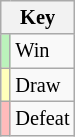<table class="wikitable" style="font-size: 85%">
<tr>
<th colspan=2>Key</th>
</tr>
<tr>
<td bgcolor=#BBF3BB></td>
<td>Win</td>
</tr>
<tr>
<td bgcolor=#FFFFBB></td>
<td>Draw</td>
</tr>
<tr>
<td bgcolor=#FFBBBB></td>
<td>Defeat</td>
</tr>
</table>
